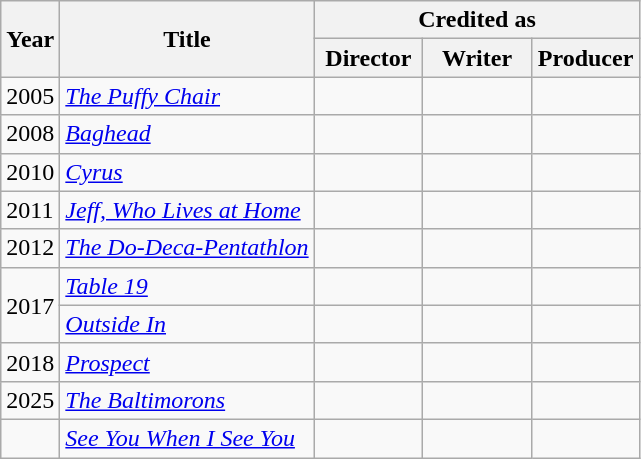<table class="wikitable sortable">
<tr>
<th rowspan="2">Year</th>
<th rowspan="2">Title</th>
<th colspan="3">Credited as</th>
</tr>
<tr>
<th width=65>Director</th>
<th width=65>Writer</th>
<th width=65>Producer</th>
</tr>
<tr>
<td>2005</td>
<td><em><a href='#'>The Puffy Chair</a></em></td>
<td></td>
<td></td>
<td></td>
</tr>
<tr>
<td>2008</td>
<td><em><a href='#'>Baghead</a></em></td>
<td></td>
<td></td>
<td></td>
</tr>
<tr>
<td>2010</td>
<td><em><a href='#'>Cyrus</a></em></td>
<td></td>
<td></td>
<td></td>
</tr>
<tr>
<td>2011</td>
<td><em><a href='#'>Jeff, Who Lives at Home</a></em></td>
<td></td>
<td></td>
<td></td>
</tr>
<tr>
<td>2012</td>
<td><em><a href='#'>The Do-Deca-Pentathlon</a></em></td>
<td></td>
<td></td>
<td></td>
</tr>
<tr>
<td rowspan=2>2017</td>
<td><em><a href='#'>Table 19</a></em></td>
<td></td>
<td></td>
<td></td>
</tr>
<tr>
<td><em><a href='#'>Outside In</a></em></td>
<td></td>
<td></td>
<td></td>
</tr>
<tr>
<td>2018</td>
<td><em><a href='#'>Prospect</a></em></td>
<td></td>
<td></td>
<td></td>
</tr>
<tr>
<td>2025</td>
<td><em><a href='#'>The Baltimorons</a></em></td>
<td></td>
<td></td>
<td></td>
</tr>
<tr>
<td></td>
<td><em><a href='#'>See You When I See You</a></em></td>
<td></td>
<td></td>
<td></td>
</tr>
</table>
